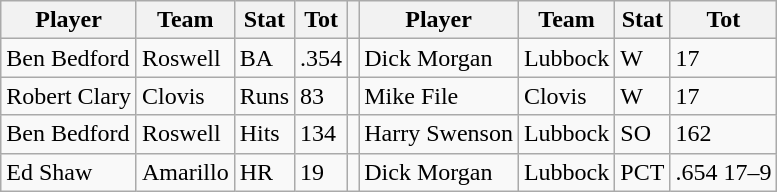<table class="wikitable">
<tr>
<th>Player</th>
<th>Team</th>
<th>Stat</th>
<th>Tot</th>
<th></th>
<th>Player</th>
<th>Team</th>
<th>Stat</th>
<th>Tot</th>
</tr>
<tr>
<td>Ben Bedford</td>
<td>Roswell</td>
<td>BA</td>
<td>.354</td>
<td></td>
<td>Dick Morgan</td>
<td>Lubbock</td>
<td>W</td>
<td>17</td>
</tr>
<tr>
<td>Robert Clary</td>
<td>Clovis</td>
<td>Runs</td>
<td>83</td>
<td></td>
<td>Mike File</td>
<td>Clovis</td>
<td>W</td>
<td>17</td>
</tr>
<tr>
<td>Ben Bedford</td>
<td>Roswell</td>
<td>Hits</td>
<td>134</td>
<td></td>
<td>Harry Swenson</td>
<td>Lubbock</td>
<td>SO</td>
<td>162</td>
</tr>
<tr>
<td>Ed Shaw</td>
<td>Amarillo</td>
<td>HR</td>
<td>19</td>
<td></td>
<td>Dick Morgan</td>
<td>Lubbock</td>
<td>PCT</td>
<td>.654 17–9</td>
</tr>
</table>
